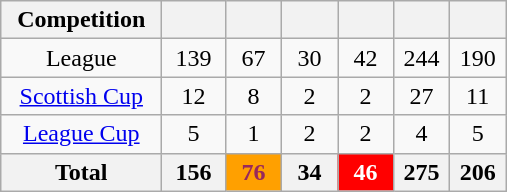<table class="wikitable" style="text-align:center">
<tr>
<th width=100>Competition</th>
<th width=35></th>
<th width=30></th>
<th width=30></th>
<th width=30></th>
<th width=30></th>
<th width=30></th>
</tr>
<tr>
<td>League</td>
<td>139</td>
<td>67</td>
<td>30</td>
<td>42</td>
<td>244</td>
<td>190</td>
</tr>
<tr>
<td><a href='#'>Scottish Cup</a></td>
<td>12</td>
<td>8</td>
<td>2</td>
<td>2</td>
<td>27</td>
<td>11</td>
</tr>
<tr>
<td><a href='#'>League Cup</a></td>
<td>5</td>
<td>1</td>
<td>2</td>
<td>2</td>
<td>4</td>
<td>5</td>
</tr>
<tr>
<th>Total</th>
<th>156</th>
<th style="text-align:center; color:#98285c; background:#ffa000;">76</th>
<th>34</th>
<th style="text-align:center; color:white; background:red;">46</th>
<th>275</th>
<th>206</th>
</tr>
</table>
